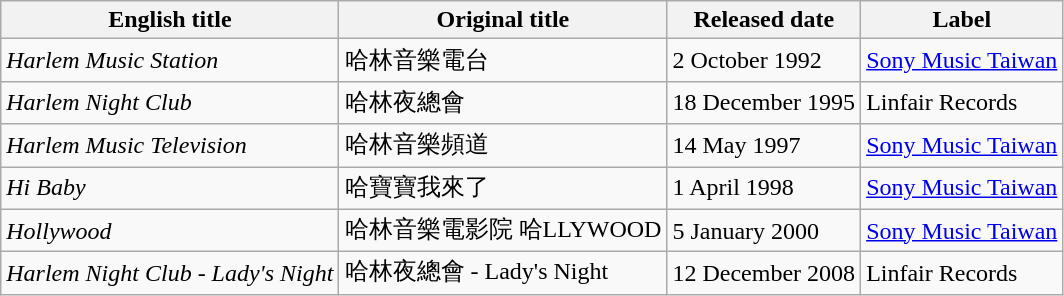<table class="wikitable">
<tr>
<th>English title</th>
<th>Original title</th>
<th>Released date</th>
<th>Label</th>
</tr>
<tr>
<td><em>Harlem Music Station</em></td>
<td>哈林音樂電台</td>
<td>2 October 1992</td>
<td><a href='#'>Sony Music Taiwan</a></td>
</tr>
<tr>
<td><em>Harlem Night Club</em></td>
<td>哈林夜總會</td>
<td>18 December 1995</td>
<td>Linfair Records</td>
</tr>
<tr>
<td><em> Harlem Music Television</em></td>
<td>哈林音樂頻道</td>
<td>14 May 1997</td>
<td><a href='#'>Sony Music Taiwan</a></td>
</tr>
<tr>
<td><em> Hi Baby</em></td>
<td>哈寶寶我來了</td>
<td>1 April 1998</td>
<td><a href='#'>Sony Music Taiwan</a></td>
</tr>
<tr>
<td><em>Hollywood</em></td>
<td>哈林音樂電影院 哈LLYWOOD</td>
<td>5 January 2000</td>
<td><a href='#'>Sony Music Taiwan</a></td>
</tr>
<tr>
<td><em>Harlem Night Club - Lady's Night</em></td>
<td>哈林夜總會 - Lady's Night</td>
<td>12 December 2008</td>
<td>Linfair Records</td>
</tr>
</table>
